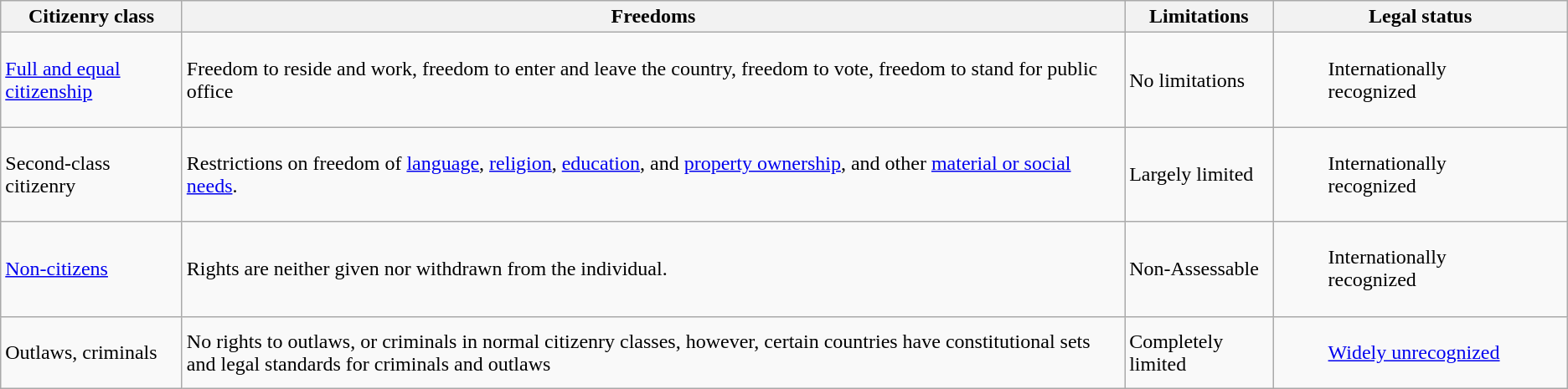<table class="wikitable">
<tr>
<th><strong>Citizenry class</strong></th>
<th>Freedoms</th>
<th>Limitations</th>
<th>Legal status</th>
</tr>
<tr>
<td><a href='#'>Full and equal citizenship</a></td>
<td>Freedom to reside and work, freedom to enter and leave the country, freedom to vote, freedom to stand for public office</td>
<td>No limitations</td>
<td><blockquote>Internationally recognized</blockquote></td>
</tr>
<tr>
<td>Second-class citizenry</td>
<td>Restrictions on freedom of <a href='#'>language</a>, <a href='#'>religion</a>, <a href='#'>education</a>, and <a href='#'>property ownership</a>, and other <a href='#'>material or social needs</a>.</td>
<td>Largely limited</td>
<td><blockquote>Internationally recognized</blockquote></td>
</tr>
<tr>
<td><a href='#'>Non-citizens</a></td>
<td>Rights are neither given nor withdrawn from the individual.</td>
<td>Non-Assessable</td>
<td><blockquote>Internationally recognized</blockquote></td>
</tr>
<tr>
<td>Outlaws, criminals</td>
<td>No rights to outlaws, or criminals in normal citizenry classes, however, certain countries have constitutional sets and legal standards for criminals and outlaws</td>
<td>Completely limited</td>
<td><blockquote><a href='#'>Widely unrecognized</a></blockquote></td>
</tr>
</table>
